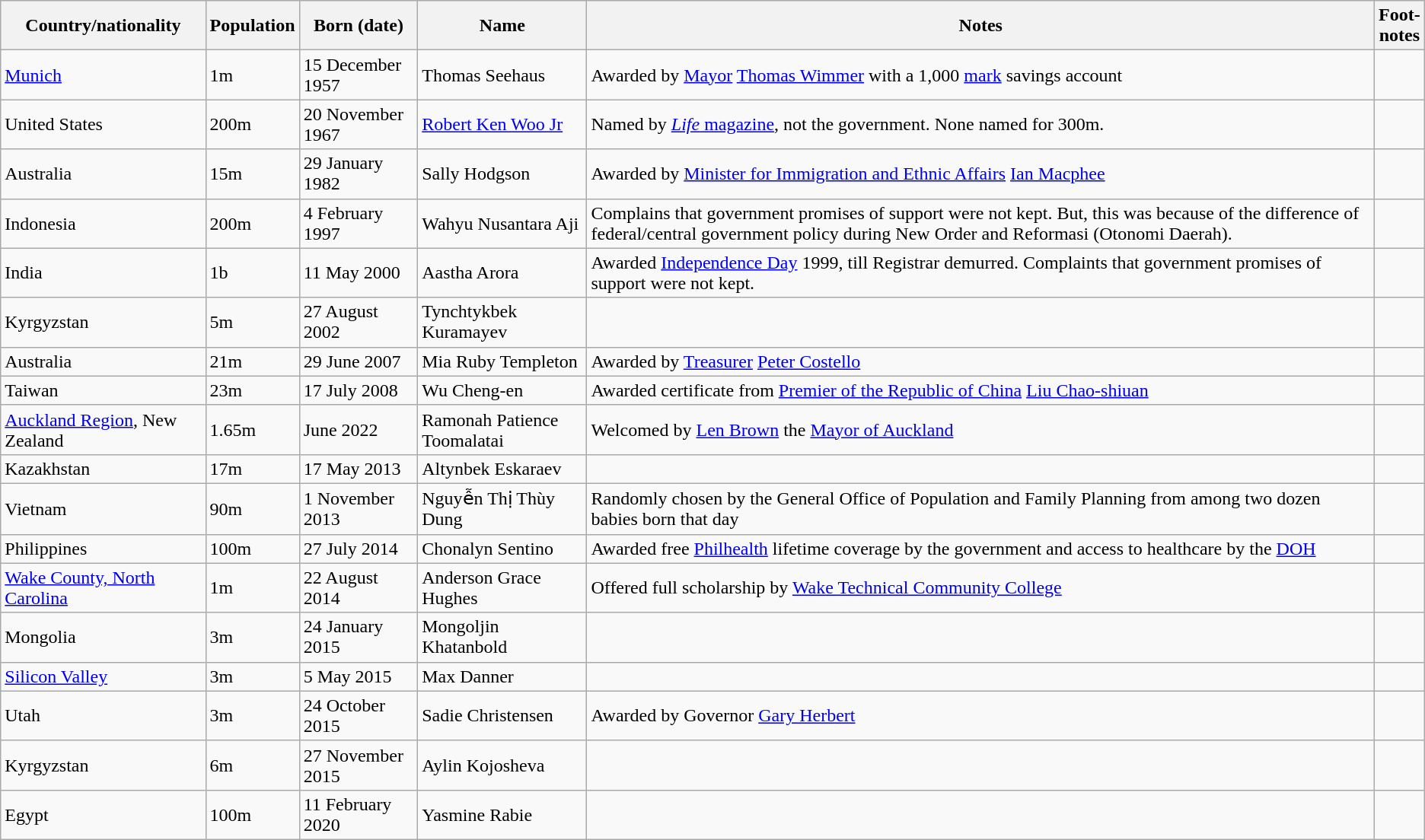<table class="wikitable sortable">
<tr>
<th>Country/nationality</th>
<th>Population</th>
<th>Born (date)</th>
<th>Name</th>
<th>Notes</th>
<th>Foot-<br>notes</th>
</tr>
<tr>
<td><a href='#'>Munich</a></td>
<td data-sort-value=1>1m</td>
<td>15 December 1957</td>
<td>Thomas Seehaus</td>
<td>Awarded by <a href='#'>Mayor</a> <a href='#'>Thomas Wimmer</a> with a 1,000 <a href='#'>mark</a> savings account</td>
<td></td>
</tr>
<tr>
<td>United States</td>
<td data-sort-value=200>200m</td>
<td>20 November 1967</td>
<td><a href='#'>Robert Ken Woo Jr</a></td>
<td>Named by <a href='#'><em>Life</em> magazine</a>, not the government. None named for 300m.</td>
<td></td>
</tr>
<tr>
<td>Australia</td>
<td data-sort-value=15>15m</td>
<td>29 January 1982</td>
<td>Sally Hodgson</td>
<td>Awarded by <a href='#'>Minister for Immigration and Ethnic Affairs</a> <a href='#'>Ian Macphee</a></td>
<td></td>
</tr>
<tr>
<td>Indonesia</td>
<td data-sort-value=200>200m</td>
<td>4 February 1997</td>
<td>Wahyu Nusantara Aji</td>
<td>Complains that government promises of support were not kept. But, this was because of the difference of federal/central government policy during New Order and Reformasi (Otonomi Daerah).</td>
<td><br></td>
</tr>
<tr>
<td>India</td>
<td data-sort-value=1000>1b</td>
<td>11 May 2000</td>
<td>Aastha Arora</td>
<td>Awarded <a href='#'>Independence Day</a> 1999, till Registrar demurred. Complaints that government promises of support were not kept.</td>
<td></td>
</tr>
<tr>
<td>Kyrgyzstan</td>
<td data-sort-value=5>5m</td>
<td>27 August 2002</td>
<td>Tynchtykbek Kuramayev</td>
<td></td>
<td></td>
</tr>
<tr>
<td>Australia</td>
<td data-sort-value=21>21m</td>
<td>29 June 2007</td>
<td>Mia Ruby Templeton</td>
<td>Awarded by <a href='#'>Treasurer</a> <a href='#'>Peter Costello</a></td>
<td></td>
</tr>
<tr>
<td>Taiwan</td>
<td data-sort-value=23>23m</td>
<td>17 July 2008</td>
<td>Wu Cheng-en</td>
<td>Awarded certificate from <a href='#'>Premier of the Republic of China</a> <a href='#'>Liu Chao-shiuan</a></td>
<td></td>
</tr>
<tr>
<td><a href='#'>Auckland Region</a>, New Zealand</td>
<td data-sort-value=1.65>1.65m</td>
<td>June 2022</td>
<td>Ramonah Patience Toomalatai</td>
<td>Welcomed by <a href='#'>Len Brown</a> the <a href='#'>Mayor of Auckland</a></td>
<td></td>
</tr>
<tr>
<td>Kazakhstan</td>
<td data-sort-value=17>17m</td>
<td>17 May 2013</td>
<td>Altynbek Eskaraev </td>
<td></td>
<td></td>
</tr>
<tr>
<td>Vietnam</td>
<td data-sort-value=90>90m</td>
<td>1 November 2013</td>
<td>Nguyễn Thị Thùy Dung</td>
<td>Randomly chosen by the General Office of Population and Family Planning from among two dozen babies born that day</td>
<td></td>
</tr>
<tr>
<td>Philippines</td>
<td data-sort-value=100>100m</td>
<td>27 July 2014</td>
<td>Chonalyn Sentino</td>
<td>Awarded free <a href='#'>Philhealth</a> lifetime coverage by the government and access to healthcare by the <a href='#'>DOH</a></td>
<td></td>
</tr>
<tr>
<td><a href='#'>Wake County, North Carolina</a></td>
<td data-sort-value=1>1m</td>
<td>22 August 2014</td>
<td>Anderson Grace Hughes</td>
<td>Offered full scholarship by <a href='#'>Wake Technical Community College</a></td>
<td></td>
</tr>
<tr>
<td>Mongolia</td>
<td data-sort-value=3>3m</td>
<td>24 January 2015</td>
<td>Mongoljin Khatanbold</td>
<td></td>
<td></td>
</tr>
<tr>
<td><a href='#'>Silicon Valley</a></td>
<td data-sort-value=3>3m</td>
<td>5 May 2015</td>
<td>Max Danner</td>
<td></td>
<td></td>
</tr>
<tr>
<td>Utah</td>
<td data-sort-value=3>3m</td>
<td>24 October 2015</td>
<td>Sadie Christensen</td>
<td>Awarded by Governor <a href='#'>Gary Herbert</a></td>
<td></td>
</tr>
<tr>
<td>Kyrgyzstan</td>
<td data-sort-value=6>6m</td>
<td>27 November 2015</td>
<td>Aylin Kojosheva</td>
<td></td>
<td></td>
</tr>
<tr>
<td>Egypt</td>
<td data-sort-value=100>100m</td>
<td>11 February 2020</td>
<td>Yasmine Rabie</td>
<td></td>
<td></td>
</tr>
</table>
